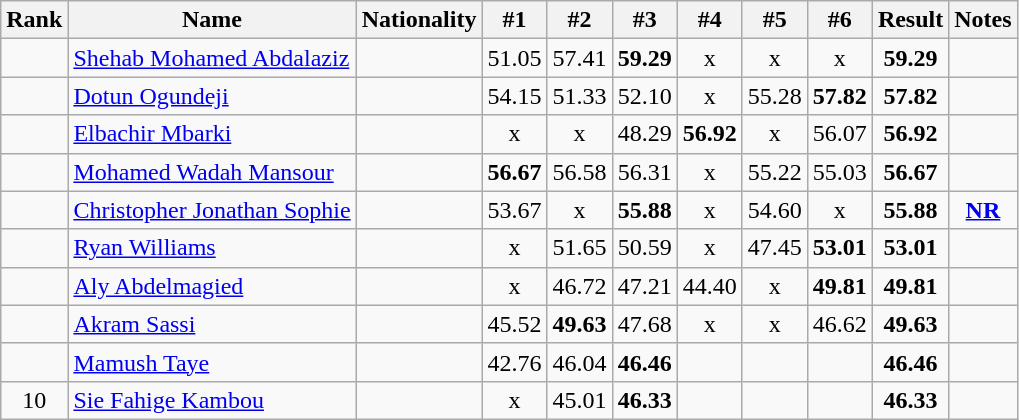<table class="wikitable sortable" style="text-align:center">
<tr>
<th>Rank</th>
<th>Name</th>
<th>Nationality</th>
<th>#1</th>
<th>#2</th>
<th>#3</th>
<th>#4</th>
<th>#5</th>
<th>#6</th>
<th>Result</th>
<th>Notes</th>
</tr>
<tr>
<td></td>
<td align=left><a href='#'>Shehab Mohamed Abdalaziz</a></td>
<td align=left></td>
<td>51.05</td>
<td>57.41</td>
<td><strong>59.29</strong></td>
<td>x</td>
<td>x</td>
<td>x</td>
<td><strong>59.29</strong></td>
<td></td>
</tr>
<tr>
<td></td>
<td align=left><a href='#'>Dotun Ogundeji</a></td>
<td align=left></td>
<td>54.15</td>
<td>51.33</td>
<td>52.10</td>
<td>x</td>
<td>55.28</td>
<td><strong>57.82</strong></td>
<td><strong>57.82</strong></td>
<td></td>
</tr>
<tr>
<td></td>
<td align=left><a href='#'>Elbachir Mbarki</a></td>
<td align=left></td>
<td>x</td>
<td>x</td>
<td>48.29</td>
<td><strong>56.92</strong></td>
<td>x</td>
<td>56.07</td>
<td><strong>56.92</strong></td>
<td></td>
</tr>
<tr>
<td></td>
<td align=left><a href='#'>Mohamed Wadah Mansour</a></td>
<td align=left></td>
<td><strong>56.67</strong></td>
<td>56.58</td>
<td>56.31</td>
<td>x</td>
<td>55.22</td>
<td>55.03</td>
<td><strong>56.67</strong></td>
<td></td>
</tr>
<tr>
<td></td>
<td align=left><a href='#'>Christopher Jonathan Sophie</a></td>
<td align=left></td>
<td>53.67</td>
<td>x</td>
<td><strong>55.88</strong></td>
<td>x</td>
<td>54.60</td>
<td>x</td>
<td><strong>55.88</strong></td>
<td><strong><a href='#'>NR</a></strong></td>
</tr>
<tr>
<td></td>
<td align=left><a href='#'>Ryan Williams</a></td>
<td align=left></td>
<td>x</td>
<td>51.65</td>
<td>50.59</td>
<td>x</td>
<td>47.45</td>
<td><strong>53.01</strong></td>
<td><strong>53.01</strong></td>
<td></td>
</tr>
<tr>
<td></td>
<td align=left><a href='#'>Aly Abdelmagied</a></td>
<td align=left></td>
<td>x</td>
<td>46.72</td>
<td>47.21</td>
<td>44.40</td>
<td>x</td>
<td><strong>49.81</strong></td>
<td><strong>49.81</strong></td>
<td></td>
</tr>
<tr>
<td></td>
<td align=left><a href='#'>Akram Sassi</a></td>
<td align=left></td>
<td>45.52</td>
<td><strong>49.63</strong></td>
<td>47.68</td>
<td>x</td>
<td>x</td>
<td>46.62</td>
<td><strong>49.63</strong></td>
<td></td>
</tr>
<tr>
<td></td>
<td align=left><a href='#'>Mamush Taye</a></td>
<td align=left></td>
<td>42.76</td>
<td>46.04</td>
<td><strong>46.46</strong></td>
<td></td>
<td></td>
<td></td>
<td><strong>46.46</strong></td>
<td></td>
</tr>
<tr>
<td>10</td>
<td align=left><a href='#'>Sie Fahige Kambou</a></td>
<td align=left></td>
<td>x</td>
<td>45.01</td>
<td><strong>46.33</strong></td>
<td></td>
<td></td>
<td></td>
<td><strong>46.33</strong></td>
<td></td>
</tr>
</table>
